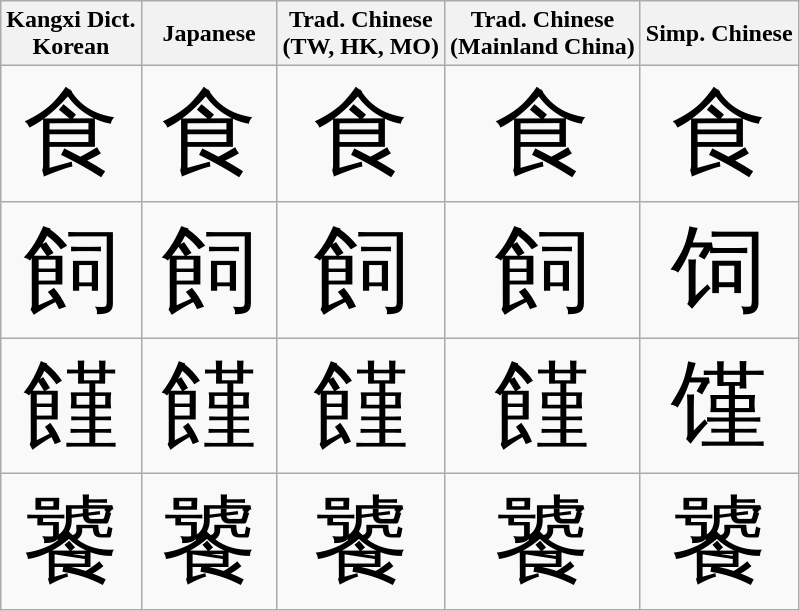<table class="wikitable" style="text-align: center;">
<tr>
<th>Kangxi Dict.<br>Korean</th>
<th>Japanese</th>
<th>Trad. Chinese<br>(TW, HK, MO)</th>
<th>Trad. Chinese<br>(Mainland China)</th>
<th>Simp. Chinese</th>
</tr>
<tr style="font-size:4em;font-family:serif;line-height:100%;">
<td lang="ko">食</td>
<td lang="ja">食</td>
<td lang="zh-Hant">食</td>
<td lang="zh-Hans">食</td>
<td lang="zh-Hans">食</td>
</tr>
<tr style="font-size:4em;font-family:serif;line-height:100%;">
<td lang="ko">飼</td>
<td lang="ja">飼</td>
<td lang="zh-Hant">飼</td>
<td lang="zh-Hans">飼</td>
<td lang="zh-Hans">饲</td>
</tr>
<tr style="font-size:4em;font-family:serif;line-height:100%;">
<td lang="ko">饉</td>
<td lang="ja">饉</td>
<td lang="zh-Hant">饉</td>
<td lang="zh-Hans">饉</td>
<td lang="zh-Hans">馑</td>
</tr>
<tr style="font-size:4em;font-family:serif;line-height:100%;">
<td lang="ko">饕</td>
<td lang="ja">饕</td>
<td lang="zh-Hant">饕</td>
<td lang="zh-Hans">饕</td>
<td lang="zh-Hans">饕</td>
</tr>
</table>
